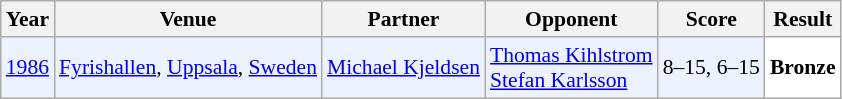<table class="sortable wikitable" style="font-size: 90%;">
<tr>
<th>Year</th>
<th>Venue</th>
<th>Partner</th>
<th>Opponent</th>
<th>Score</th>
<th>Result</th>
</tr>
<tr style="background:#ECF2FF">
<td align="center"><a href='#'>1986</a></td>
<td align="left"><a href='#'>Fyrishallen</a>, <a href='#'>Uppsala</a>, <a href='#'>Sweden</a></td>
<td align="left"> <a href='#'>Michael Kjeldsen</a></td>
<td align="left"> <a href='#'>Thomas Kihlstrom</a><br> <a href='#'>Stefan Karlsson</a></td>
<td align="left">8–15, 6–15</td>
<td style="text-align:left; background:white"> <strong>Bronze</strong></td>
</tr>
</table>
